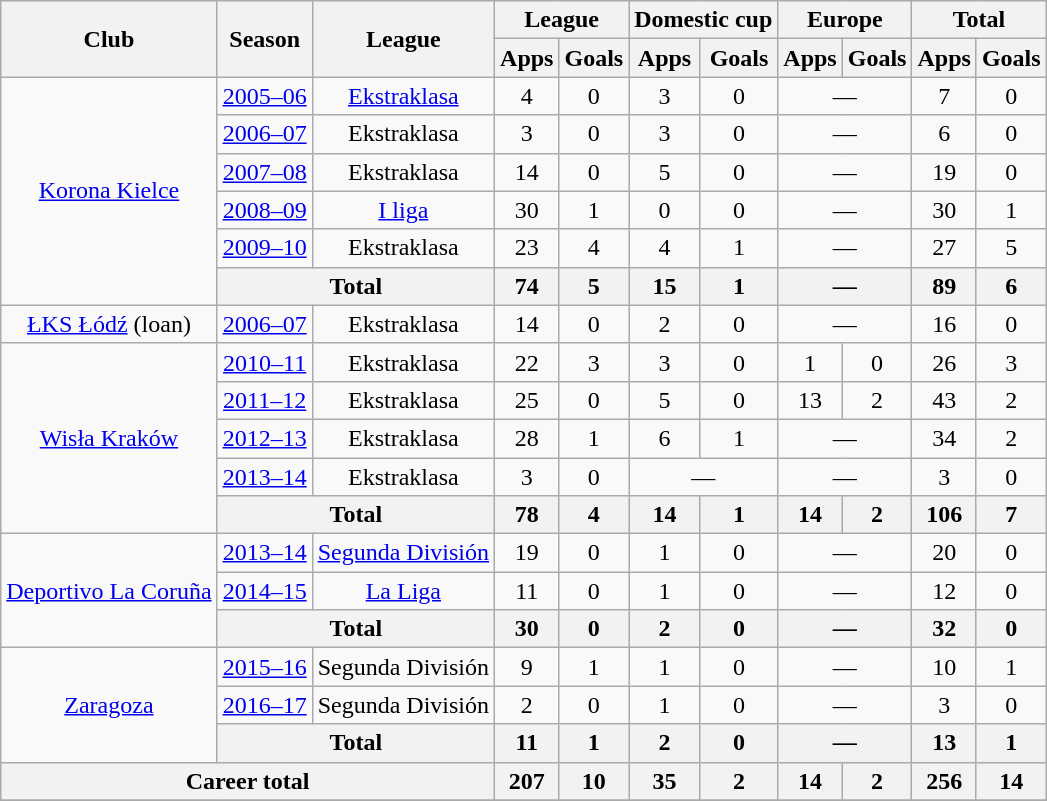<table class="wikitable" style="text-align: center;">
<tr>
<th rowspan="2">Club</th>
<th rowspan="2">Season</th>
<th rowspan="2">League</th>
<th colspan="2">League</th>
<th colspan="2">Domestic cup</th>
<th colspan="2">Europe</th>
<th colspan="2">Total</th>
</tr>
<tr>
<th>Apps</th>
<th>Goals</th>
<th>Apps</th>
<th>Goals</th>
<th>Apps</th>
<th>Goals</th>
<th>Apps</th>
<th>Goals</th>
</tr>
<tr>
<td rowspan="6" valign="center"><a href='#'>Korona Kielce</a></td>
<td><a href='#'>2005–06</a></td>
<td><a href='#'>Ekstraklasa</a></td>
<td>4</td>
<td>0</td>
<td>3</td>
<td>0</td>
<td colspan="2">—</td>
<td>7</td>
<td>0</td>
</tr>
<tr>
<td><a href='#'>2006–07</a></td>
<td>Ekstraklasa</td>
<td>3</td>
<td>0</td>
<td>3</td>
<td>0</td>
<td colspan="2">—</td>
<td>6</td>
<td>0</td>
</tr>
<tr>
<td><a href='#'>2007–08</a></td>
<td>Ekstraklasa</td>
<td>14</td>
<td>0</td>
<td>5</td>
<td>0</td>
<td colspan="2">—</td>
<td>19</td>
<td>0</td>
</tr>
<tr>
<td><a href='#'>2008–09</a></td>
<td><a href='#'>I liga</a></td>
<td>30</td>
<td>1</td>
<td>0</td>
<td>0</td>
<td colspan="2">—</td>
<td>30</td>
<td>1</td>
</tr>
<tr>
<td><a href='#'>2009–10</a></td>
<td>Ekstraklasa</td>
<td>23</td>
<td>4</td>
<td>4</td>
<td>1</td>
<td colspan="2">—</td>
<td>27</td>
<td>5</td>
</tr>
<tr>
<th colspan="2">Total</th>
<th>74</th>
<th>5</th>
<th>15</th>
<th>1</th>
<th colspan="2">—</th>
<th>89</th>
<th>6</th>
</tr>
<tr>
<td rowspan="1" valign="top"><a href='#'>ŁKS Łódź</a> (loan)</td>
<td><a href='#'>2006–07</a></td>
<td>Ekstraklasa</td>
<td>14</td>
<td>0</td>
<td>2</td>
<td>0</td>
<td colspan="2">—</td>
<td>16</td>
<td>0</td>
</tr>
<tr>
<td rowspan="5" valign="center"><a href='#'>Wisła Kraków</a></td>
<td><a href='#'>2010–11</a></td>
<td>Ekstraklasa</td>
<td>22</td>
<td>3</td>
<td>3</td>
<td>0</td>
<td>1</td>
<td>0</td>
<td>26</td>
<td>3</td>
</tr>
<tr>
<td><a href='#'>2011–12</a></td>
<td>Ekstraklasa</td>
<td>25</td>
<td>0</td>
<td>5</td>
<td>0</td>
<td>13</td>
<td>2</td>
<td>43</td>
<td>2</td>
</tr>
<tr>
<td><a href='#'>2012–13</a></td>
<td>Ekstraklasa</td>
<td>28</td>
<td>1</td>
<td>6</td>
<td>1</td>
<td colspan="2">—</td>
<td>34</td>
<td>2</td>
</tr>
<tr>
<td><a href='#'>2013–14</a></td>
<td>Ekstraklasa</td>
<td>3</td>
<td>0</td>
<td colspan="2">—</td>
<td colspan="2">—</td>
<td>3</td>
<td>0</td>
</tr>
<tr>
<th colspan="2">Total</th>
<th>78</th>
<th>4</th>
<th>14</th>
<th>1</th>
<th>14</th>
<th>2</th>
<th>106</th>
<th>7</th>
</tr>
<tr>
<td rowspan="3" valign="center"><a href='#'>Deportivo La Coruña</a></td>
<td><a href='#'>2013–14</a></td>
<td><a href='#'>Segunda División</a></td>
<td>19</td>
<td>0</td>
<td>1</td>
<td>0</td>
<td colspan="2">—</td>
<td>20</td>
<td>0</td>
</tr>
<tr>
<td><a href='#'>2014–15</a></td>
<td><a href='#'>La Liga</a></td>
<td>11</td>
<td>0</td>
<td>1</td>
<td>0</td>
<td colspan="2">—</td>
<td>12</td>
<td>0</td>
</tr>
<tr>
<th colspan="2">Total</th>
<th>30</th>
<th>0</th>
<th>2</th>
<th>0</th>
<th colspan="2">—</th>
<th>32</th>
<th>0</th>
</tr>
<tr>
<td rowspan="3" valign="center"><a href='#'>Zaragoza</a></td>
<td><a href='#'>2015–16</a></td>
<td>Segunda División</td>
<td>9</td>
<td>1</td>
<td>1</td>
<td>0</td>
<td colspan="2">—</td>
<td>10</td>
<td>1</td>
</tr>
<tr>
<td><a href='#'>2016–17</a></td>
<td>Segunda División</td>
<td>2</td>
<td>0</td>
<td>1</td>
<td>0</td>
<td colspan="2">—</td>
<td>3</td>
<td>0</td>
</tr>
<tr>
<th colspan="2">Total</th>
<th>11</th>
<th>1</th>
<th>2</th>
<th>0</th>
<th colspan="2">—</th>
<th>13</th>
<th>1</th>
</tr>
<tr>
<th colspan="3">Career total</th>
<th>207</th>
<th>10</th>
<th>35</th>
<th>2</th>
<th>14</th>
<th>2</th>
<th>256</th>
<th>14</th>
</tr>
<tr>
</tr>
</table>
